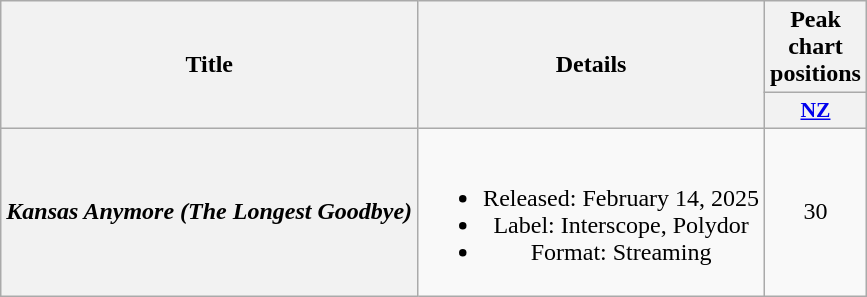<table class="wikitable plainrowheaders" style="text-align:center">
<tr>
<th scope="col" rowspan="2">Title</th>
<th scope="col" rowspan="2">Details</th>
<th scope="col" colspan="1">Peak chart positions</th>
</tr>
<tr>
<th scope="col" style="width:3em;font-size:90%;"><a href='#'>NZ</a><br></th>
</tr>
<tr>
<th scope="row"><em>Kansas Anymore (The Longest Goodbye)</em></th>
<td><br><ul><li>Released: February 14, 2025</li><li>Label: Interscope, Polydor</li><li>Format: Streaming</li></ul></td>
<td>30</td>
</tr>
</table>
